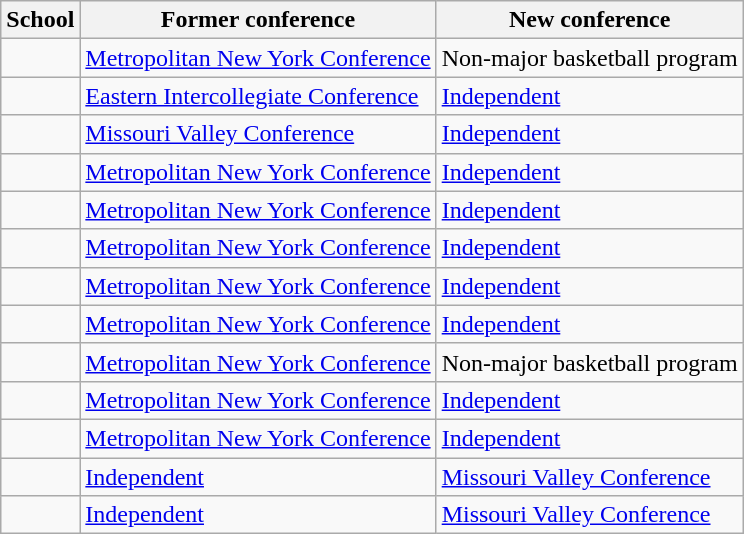<table class="wikitable sortable">
<tr>
<th>School</th>
<th>Former conference</th>
<th>New conference</th>
</tr>
<tr>
<td></td>
<td><a href='#'>Metropolitan New York Conference</a></td>
<td>Non-major basketball program</td>
</tr>
<tr>
<td></td>
<td><a href='#'>Eastern Intercollegiate Conference</a></td>
<td><a href='#'>Independent</a></td>
</tr>
<tr>
<td></td>
<td><a href='#'>Missouri Valley Conference</a></td>
<td><a href='#'>Independent</a></td>
</tr>
<tr>
<td></td>
<td><a href='#'>Metropolitan New York Conference</a></td>
<td><a href='#'>Independent</a></td>
</tr>
<tr>
<td></td>
<td><a href='#'>Metropolitan New York Conference</a></td>
<td><a href='#'>Independent</a></td>
</tr>
<tr>
<td></td>
<td><a href='#'>Metropolitan New York Conference</a></td>
<td><a href='#'>Independent</a></td>
</tr>
<tr>
<td></td>
<td><a href='#'>Metropolitan New York Conference</a></td>
<td><a href='#'>Independent</a></td>
</tr>
<tr>
<td></td>
<td><a href='#'>Metropolitan New York Conference</a></td>
<td><a href='#'>Independent</a></td>
</tr>
<tr>
<td></td>
<td><a href='#'>Metropolitan New York Conference</a></td>
<td>Non-major basketball program</td>
</tr>
<tr>
<td></td>
<td><a href='#'>Metropolitan New York Conference</a></td>
<td><a href='#'>Independent</a></td>
</tr>
<tr>
<td></td>
<td><a href='#'>Metropolitan New York Conference</a></td>
<td><a href='#'>Independent</a></td>
</tr>
<tr>
<td></td>
<td><a href='#'>Independent</a></td>
<td><a href='#'>Missouri Valley Conference</a></td>
</tr>
<tr>
<td></td>
<td><a href='#'>Independent</a></td>
<td><a href='#'>Missouri Valley Conference</a></td>
</tr>
</table>
